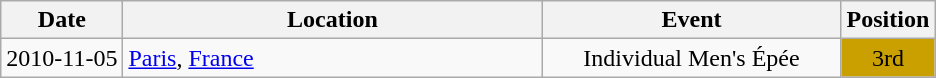<table class="wikitable" style="text-align:center;">
<tr>
<th>Date</th>
<th style="width:17em">Location</th>
<th style="width:12em">Event</th>
<th>Position</th>
</tr>
<tr>
<td>2010-11-05</td>
<td rowspan="1" align="left"> <a href='#'>Paris</a>, <a href='#'>France</a></td>
<td>Individual Men's Épée</td>
<td bgcolor="caramel">3rd</td>
</tr>
</table>
